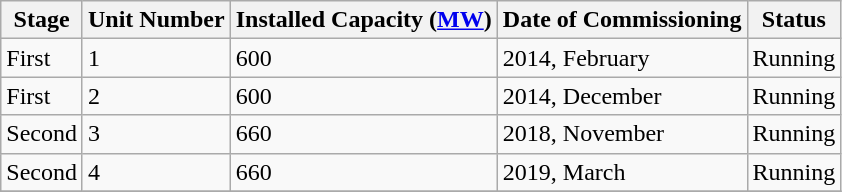<table class="wikitable">
<tr>
<th>Stage</th>
<th>Unit Number</th>
<th>Installed Capacity (<a href='#'>MW</a>)</th>
<th>Date of Commissioning</th>
<th>Status</th>
</tr>
<tr>
<td>First</td>
<td>1</td>
<td>600</td>
<td>2014, February</td>
<td>Running</td>
</tr>
<tr>
<td>First</td>
<td>2</td>
<td>600</td>
<td>2014, December</td>
<td>Running</td>
</tr>
<tr>
<td>Second</td>
<td>3</td>
<td>660</td>
<td>2018, November</td>
<td>Running</td>
</tr>
<tr>
<td>Second</td>
<td>4</td>
<td>660</td>
<td>2019, March</td>
<td>Running</td>
</tr>
<tr>
</tr>
</table>
